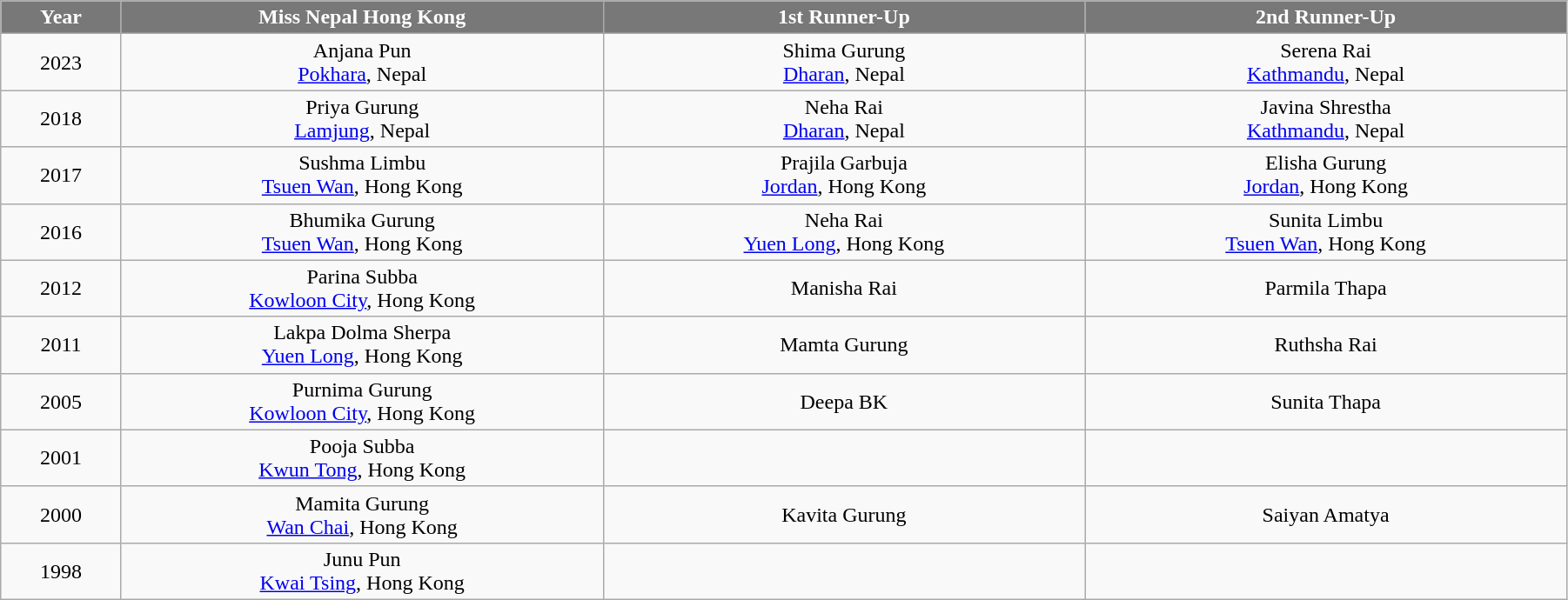<table class="wikitable" style="width:95%;text-align:center">
<tr>
<th width="30" style="background-color:#787878;color:#FFFFFF;">Year</th>
<th width="150" style="background-color:#787878;color:#FFFFFF;">Miss Nepal Hong Kong</th>
<th width="150" style="background-color:#787878;color:#FFFFFF;">1st Runner-Up</th>
<th width="150" style="background-color:#787878;color:#FFFFFF;">2nd Runner-Up</th>
</tr>
<tr>
<td>2023</td>
<td>Anjana Pun <br> <a href='#'>Pokhara</a>, Nepal</td>
<td>Shima Gurung <br> <a href='#'>Dharan</a>, Nepal</td>
<td>Serena Rai <br> <a href='#'>Kathmandu</a>, Nepal</td>
</tr>
<tr>
<td>2018</td>
<td>Priya Gurung <br> <a href='#'>Lamjung</a>, Nepal</td>
<td>Neha Rai <br> <a href='#'>Dharan</a>, Nepal</td>
<td>Javina Shrestha <br> <a href='#'>Kathmandu</a>, Nepal</td>
</tr>
<tr>
<td>2017</td>
<td>Sushma Limbu <br> <a href='#'>Tsuen Wan</a>, Hong Kong</td>
<td>Prajila Garbuja <br> <a href='#'>Jordan</a>, Hong Kong</td>
<td>Elisha Gurung <br> <a href='#'>Jordan</a>, Hong Kong</td>
</tr>
<tr>
<td>2016</td>
<td>Bhumika Gurung <br> <a href='#'>Tsuen Wan</a>, Hong Kong</td>
<td>Neha Rai <br> <a href='#'>Yuen Long</a>, Hong Kong</td>
<td>Sunita Limbu <br> <a href='#'>Tsuen Wan</a>, Hong Kong</td>
</tr>
<tr>
<td>2012</td>
<td>Parina Subba <br> <a href='#'>Kowloon City</a>, Hong Kong</td>
<td>Manisha Rai</td>
<td>Parmila Thapa</td>
</tr>
<tr>
<td>2011</td>
<td>Lakpa Dolma Sherpa <br> <a href='#'>Yuen Long</a>, Hong Kong</td>
<td>Mamta Gurung</td>
<td>Ruthsha Rai</td>
</tr>
<tr>
<td>2005</td>
<td>Purnima Gurung <br> <a href='#'>Kowloon City</a>, Hong Kong</td>
<td>Deepa BK</td>
<td>Sunita Thapa</td>
</tr>
<tr>
<td>2001</td>
<td>Pooja Subba <br> <a href='#'>Kwun Tong</a>, Hong Kong</td>
<td></td>
<td></td>
</tr>
<tr>
<td>2000</td>
<td>Mamita Gurung <br> <a href='#'>Wan Chai</a>, Hong Kong</td>
<td>Kavita Gurung</td>
<td>Saiyan Amatya</td>
</tr>
<tr>
<td>1998</td>
<td>Junu Pun<br> <a href='#'>Kwai Tsing</a>, Hong Kong</td>
<td></td>
<td></td>
</tr>
</table>
